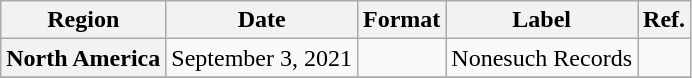<table class="wikitable plainrowheaders">
<tr>
<th scope="col">Region</th>
<th scope="col">Date</th>
<th scope="col">Format</th>
<th scope="col">Label</th>
<th scope="col">Ref.</th>
</tr>
<tr>
<th scope="row">North America</th>
<td>September 3, 2021</td>
<td></td>
<td>Nonesuch Records</td>
<td></td>
</tr>
<tr>
</tr>
</table>
